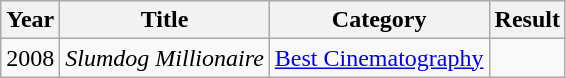<table class="wikitable">
<tr>
<th>Year</th>
<th>Title</th>
<th>Category</th>
<th>Result</th>
</tr>
<tr>
<td>2008</td>
<td><em>Slumdog Millionaire</em></td>
<td><a href='#'>Best Cinematography</a></td>
<td></td>
</tr>
</table>
